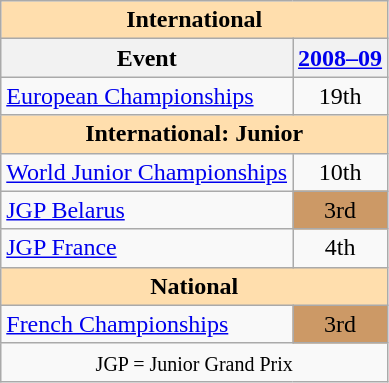<table class="wikitable" style="text-align:center">
<tr>
<th style="background-color: #ffdead; " colspan=2 align=center><strong>International</strong></th>
</tr>
<tr>
<th>Event</th>
<th><a href='#'>2008–09</a></th>
</tr>
<tr>
<td align=left><a href='#'>European Championships</a></td>
<td>19th</td>
</tr>
<tr>
<th style="background-color: #ffdead; " colspan=2 align=center><strong>International: Junior</strong></th>
</tr>
<tr>
<td align=left><a href='#'>World Junior Championships</a></td>
<td>10th</td>
</tr>
<tr>
<td align=left><a href='#'>JGP Belarus</a></td>
<td bgcolor=cc9966>3rd</td>
</tr>
<tr>
<td align=left><a href='#'>JGP France</a></td>
<td>4th</td>
</tr>
<tr>
<th style="background-color: #ffdead; " colspan=2 align=center><strong>National</strong></th>
</tr>
<tr>
<td align=left><a href='#'>French Championships</a></td>
<td bgcolor=cc9966>3rd</td>
</tr>
<tr>
<td colspan=2 align=center><small> JGP = Junior Grand Prix </small></td>
</tr>
</table>
